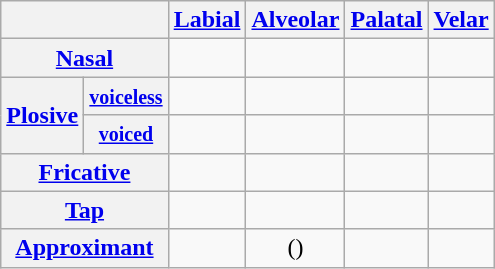<table class="wikitable" style="text-align:center;">
<tr>
<th colspan="2"></th>
<th><a href='#'>Labial</a></th>
<th><a href='#'>Alveolar</a></th>
<th><a href='#'>Palatal</a></th>
<th><a href='#'>Velar</a></th>
</tr>
<tr>
<th colspan="2"><a href='#'>Nasal</a></th>
<td></td>
<td></td>
<td></td>
<td></td>
</tr>
<tr>
<th rowspan="2"><a href='#'>Plosive</a></th>
<th><small><a href='#'>voiceless</a></small></th>
<td></td>
<td></td>
<td></td>
<td> </td>
</tr>
<tr>
<th><small><a href='#'>voiced</a></small></th>
<td></td>
<td></td>
<td></td>
<td></td>
</tr>
<tr>
<th colspan="2"><a href='#'>Fricative</a></th>
<td></td>
<td></td>
<td></td>
<td></td>
</tr>
<tr>
<th colspan="2"><a href='#'>Tap</a></th>
<td></td>
<td></td>
<td></td>
<td></td>
</tr>
<tr>
<th colspan="2"><a href='#'>Approximant</a></th>
<td></td>
<td>()</td>
<td></td>
<td></td>
</tr>
</table>
